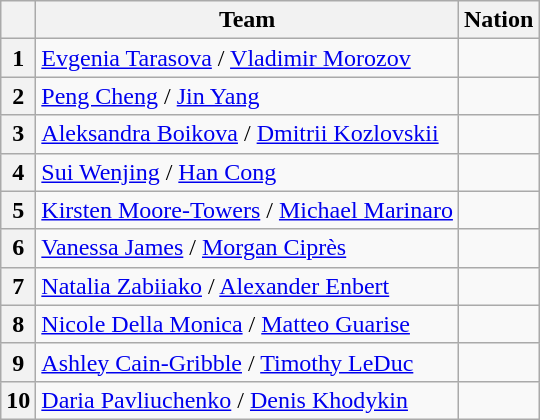<table class="wikitable sortable" style="text-align: left">
<tr>
<th scope="col"></th>
<th scope="col">Team</th>
<th scope="col">Nation</th>
</tr>
<tr>
<th scope="row">1</th>
<td><a href='#'>Evgenia Tarasova</a> / <a href='#'>Vladimir Morozov</a></td>
<td></td>
</tr>
<tr>
<th scope="row">2</th>
<td><a href='#'>Peng Cheng</a> / <a href='#'>Jin Yang</a></td>
<td></td>
</tr>
<tr>
<th scope="row">3</th>
<td><a href='#'>Aleksandra Boikova</a> / <a href='#'>Dmitrii Kozlovskii</a></td>
<td></td>
</tr>
<tr>
<th scope="row">4</th>
<td><a href='#'>Sui Wenjing</a> / <a href='#'>Han Cong</a></td>
<td></td>
</tr>
<tr>
<th scope="row">5</th>
<td><a href='#'>Kirsten Moore-Towers</a> / <a href='#'>Michael Marinaro</a></td>
<td></td>
</tr>
<tr>
<th scope="row">6</th>
<td><a href='#'>Vanessa James</a> / <a href='#'>Morgan Ciprès</a></td>
<td></td>
</tr>
<tr>
<th scope="row">7</th>
<td><a href='#'>Natalia Zabiiako</a> / <a href='#'>Alexander Enbert</a></td>
<td></td>
</tr>
<tr>
<th scope="row">8</th>
<td><a href='#'>Nicole Della Monica</a> / <a href='#'>Matteo Guarise</a></td>
<td></td>
</tr>
<tr>
<th scope="row">9</th>
<td><a href='#'>Ashley Cain-Gribble</a> / <a href='#'>Timothy LeDuc</a></td>
<td></td>
</tr>
<tr>
<th scope="row">10</th>
<td><a href='#'>Daria Pavliuchenko</a> / <a href='#'>Denis Khodykin</a></td>
<td></td>
</tr>
</table>
